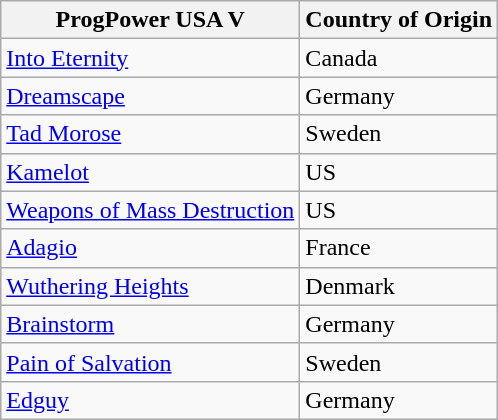<table class="wikitable">
<tr>
<th>ProgPower USA V</th>
<th>Country of Origin</th>
</tr>
<tr>
<td><a href='#'>Into Eternity</a></td>
<td>Canada</td>
</tr>
<tr>
<td><a href='#'>Dreamscape</a></td>
<td>Germany</td>
</tr>
<tr>
<td><a href='#'>Tad Morose</a></td>
<td>Sweden</td>
</tr>
<tr>
<td><a href='#'>Kamelot</a></td>
<td>US</td>
</tr>
<tr>
<td><a href='#'>Weapons of Mass Destruction</a></td>
<td>US</td>
</tr>
<tr>
<td><a href='#'>Adagio</a></td>
<td>France</td>
</tr>
<tr>
<td><a href='#'>Wuthering Heights</a></td>
<td>Denmark</td>
</tr>
<tr>
<td><a href='#'>Brainstorm</a></td>
<td>Germany</td>
</tr>
<tr>
<td><a href='#'>Pain of Salvation</a></td>
<td>Sweden</td>
</tr>
<tr>
<td><a href='#'>Edguy</a></td>
<td>Germany</td>
</tr>
</table>
